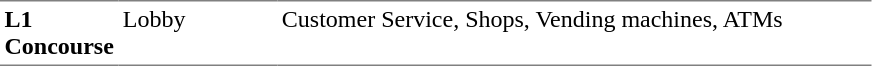<table table border=0 cellspacing=0 cellpadding=3>
<tr>
<td style="border-bottom:solid 1px gray; border-top:solid 1px gray;" valign=top width=50><strong>L1<br>Concourse</strong></td>
<td style="border-bottom:solid 1px gray; border-top:solid 1px gray;" valign=top width=100>Lobby</td>
<td style="border-bottom:solid 1px gray; border-top:solid 1px gray;" valign=top width=390>Customer Service, Shops, Vending machines, ATMs</td>
</tr>
</table>
